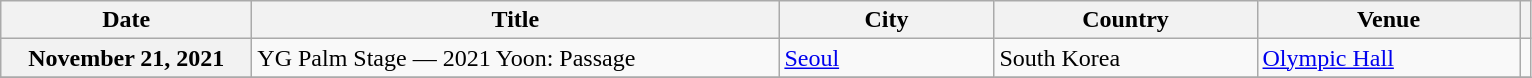<table class="wikitable plainrowheaders">
<tr>
<th style="width:10em;">Date</th>
<th style="width:21.5em;">Title</th>
<th style="width:8.5em;">City</th>
<th style="width:10.5em;">Country</th>
<th style="width:10.5em;">Venue</th>
<th scope="col" class="unsortable"></th>
</tr>
<tr>
<th scope="row">November 21, 2021</th>
<td>YG Palm Stage — 2021 Yoon: Passage</td>
<td><a href='#'>Seoul</a></td>
<td>South Korea</td>
<td><a href='#'>Olympic Hall</a></td>
<td style="text-align:center"></td>
</tr>
<tr>
</tr>
</table>
